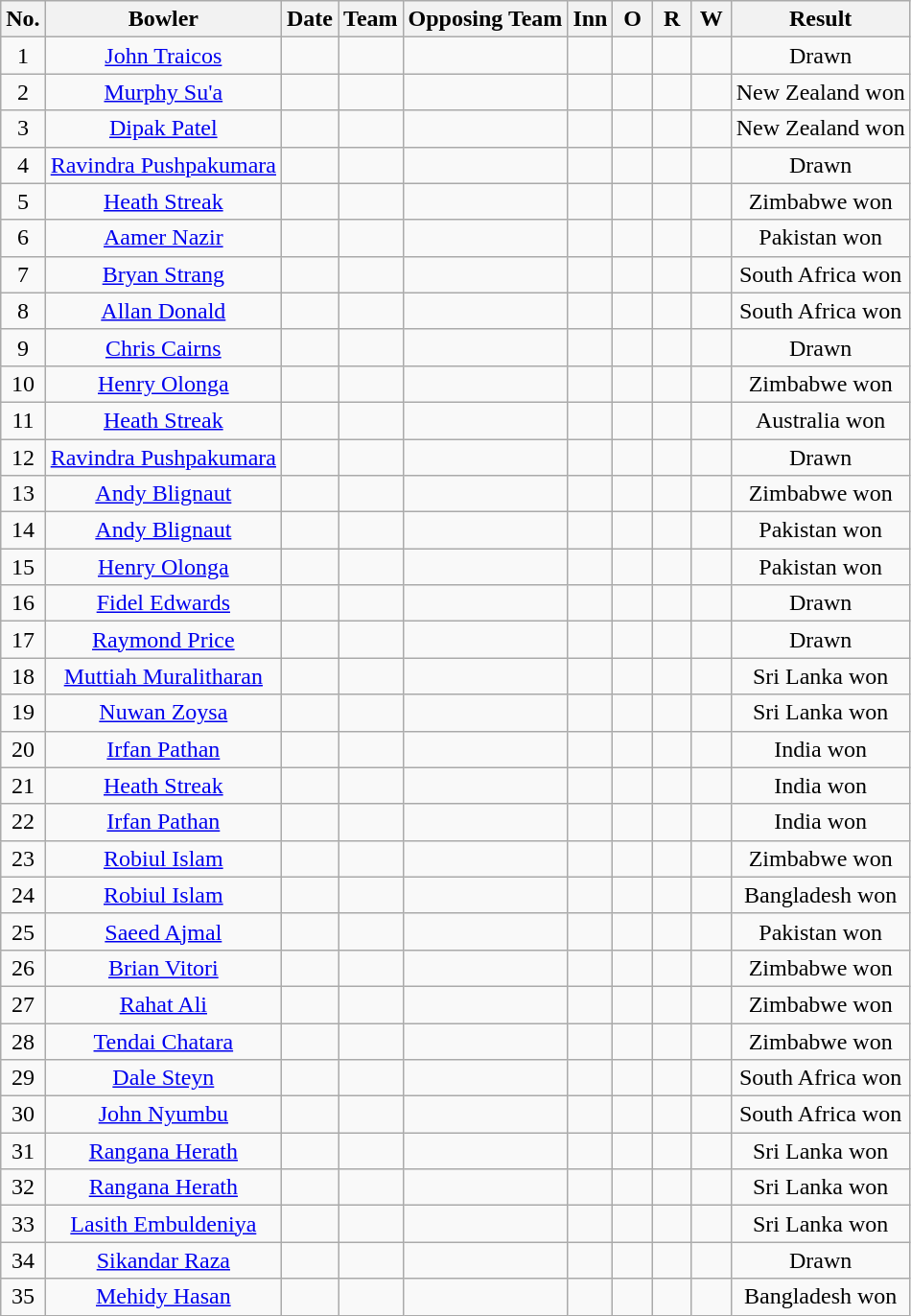<table class="wikitable sortable">
<tr align=center>
<th>No.</th>
<th>Bowler</th>
<th>Date</th>
<th>Team</th>
<th>Opposing Team</th>
<th scope="col" style="width:20px;">Inn</th>
<th scope="col" style="width:20px;">O</th>
<th scope="col" style="width:20px;">R</th>
<th scope="col" style="width:20px;">W</th>
<th>Result</th>
</tr>
<tr align=center>
<td>1</td>
<td><a href='#'>John Traicos</a></td>
<td></td>
<td></td>
<td></td>
<td></td>
<td></td>
<td></td>
<td></td>
<td>Drawn</td>
</tr>
<tr align=center>
<td>2</td>
<td><a href='#'>Murphy Su'a</a></td>
<td></td>
<td></td>
<td></td>
<td></td>
<td></td>
<td></td>
<td></td>
<td>New Zealand won</td>
</tr>
<tr align=center>
<td>3</td>
<td><a href='#'>Dipak Patel</a></td>
<td></td>
<td></td>
<td></td>
<td></td>
<td></td>
<td></td>
<td></td>
<td>New Zealand won</td>
</tr>
<tr align=center>
<td>4</td>
<td><a href='#'>Ravindra Pushpakumara</a></td>
<td></td>
<td></td>
<td></td>
<td></td>
<td></td>
<td></td>
<td></td>
<td>Drawn</td>
</tr>
<tr align=center>
<td>5</td>
<td><a href='#'>Heath Streak</a></td>
<td></td>
<td></td>
<td></td>
<td></td>
<td></td>
<td></td>
<td></td>
<td>Zimbabwe won</td>
</tr>
<tr align=center>
<td>6</td>
<td><a href='#'>Aamer Nazir</a></td>
<td></td>
<td></td>
<td></td>
<td></td>
<td></td>
<td></td>
<td></td>
<td>Pakistan won</td>
</tr>
<tr align=center>
<td>7</td>
<td><a href='#'>Bryan Strang</a></td>
<td></td>
<td></td>
<td></td>
<td></td>
<td></td>
<td></td>
<td></td>
<td>South Africa won</td>
</tr>
<tr align=center>
<td>8</td>
<td><a href='#'>Allan Donald</a></td>
<td></td>
<td></td>
<td></td>
<td></td>
<td></td>
<td></td>
<td></td>
<td>South Africa won</td>
</tr>
<tr align=center>
<td>9</td>
<td><a href='#'>Chris Cairns</a></td>
<td></td>
<td></td>
<td></td>
<td></td>
<td></td>
<td></td>
<td></td>
<td>Drawn</td>
</tr>
<tr align=center>
<td>10</td>
<td><a href='#'>Henry Olonga</a></td>
<td></td>
<td></td>
<td></td>
<td></td>
<td></td>
<td></td>
<td></td>
<td>Zimbabwe won</td>
</tr>
<tr align=center>
<td>11</td>
<td><a href='#'>Heath Streak</a></td>
<td></td>
<td></td>
<td></td>
<td></td>
<td></td>
<td></td>
<td></td>
<td>Australia won</td>
</tr>
<tr align=center>
<td>12</td>
<td><a href='#'>Ravindra Pushpakumara</a></td>
<td></td>
<td></td>
<td></td>
<td></td>
<td></td>
<td></td>
<td></td>
<td>Drawn</td>
</tr>
<tr align=center>
<td>13</td>
<td><a href='#'>Andy Blignaut</a></td>
<td></td>
<td></td>
<td></td>
<td></td>
<td></td>
<td></td>
<td></td>
<td>Zimbabwe won</td>
</tr>
<tr align=center>
<td>14</td>
<td><a href='#'>Andy Blignaut</a></td>
<td></td>
<td></td>
<td></td>
<td></td>
<td></td>
<td></td>
<td></td>
<td>Pakistan won</td>
</tr>
<tr align=center>
<td>15</td>
<td><a href='#'>Henry Olonga</a></td>
<td></td>
<td></td>
<td></td>
<td></td>
<td></td>
<td></td>
<td></td>
<td>Pakistan won</td>
</tr>
<tr align=center>
<td>16</td>
<td><a href='#'>Fidel Edwards</a></td>
<td></td>
<td></td>
<td></td>
<td></td>
<td></td>
<td></td>
<td></td>
<td>Drawn</td>
</tr>
<tr align=center>
<td>17</td>
<td><a href='#'>Raymond Price</a></td>
<td></td>
<td></td>
<td></td>
<td></td>
<td></td>
<td></td>
<td></td>
<td>Drawn</td>
</tr>
<tr align=center>
<td>18</td>
<td><a href='#'>Muttiah Muralitharan</a></td>
<td></td>
<td></td>
<td></td>
<td></td>
<td></td>
<td></td>
<td></td>
<td>Sri Lanka won</td>
</tr>
<tr align=center>
<td>19</td>
<td><a href='#'>Nuwan Zoysa</a></td>
<td></td>
<td></td>
<td></td>
<td></td>
<td></td>
<td></td>
<td></td>
<td>Sri Lanka won</td>
</tr>
<tr align=center>
<td>20</td>
<td><a href='#'>Irfan Pathan</a></td>
<td></td>
<td></td>
<td></td>
<td></td>
<td></td>
<td></td>
<td></td>
<td>India won</td>
</tr>
<tr align=center>
<td>21</td>
<td><a href='#'>Heath Streak</a></td>
<td></td>
<td></td>
<td></td>
<td></td>
<td></td>
<td></td>
<td></td>
<td>India won</td>
</tr>
<tr align=center>
<td>22</td>
<td><a href='#'>Irfan Pathan</a></td>
<td></td>
<td></td>
<td></td>
<td></td>
<td></td>
<td></td>
<td></td>
<td>India won</td>
</tr>
<tr align=center>
<td>23</td>
<td><a href='#'>Robiul Islam</a></td>
<td></td>
<td></td>
<td></td>
<td></td>
<td></td>
<td></td>
<td></td>
<td>Zimbabwe won</td>
</tr>
<tr align=center>
<td>24</td>
<td><a href='#'>Robiul Islam</a></td>
<td></td>
<td></td>
<td></td>
<td></td>
<td></td>
<td></td>
<td></td>
<td>Bangladesh won</td>
</tr>
<tr align=center>
<td>25</td>
<td><a href='#'>Saeed Ajmal</a></td>
<td></td>
<td></td>
<td></td>
<td></td>
<td></td>
<td></td>
<td></td>
<td>Pakistan won</td>
</tr>
<tr align=center>
<td>26</td>
<td><a href='#'>Brian Vitori</a></td>
<td></td>
<td></td>
<td></td>
<td></td>
<td></td>
<td></td>
<td></td>
<td>Zimbabwe won</td>
</tr>
<tr align=center>
<td>27</td>
<td><a href='#'>Rahat Ali</a></td>
<td></td>
<td></td>
<td></td>
<td></td>
<td></td>
<td></td>
<td></td>
<td>Zimbabwe won</td>
</tr>
<tr align=center>
<td>28</td>
<td><a href='#'>Tendai Chatara</a></td>
<td></td>
<td></td>
<td></td>
<td></td>
<td></td>
<td></td>
<td></td>
<td>Zimbabwe won</td>
</tr>
<tr align=center>
<td>29</td>
<td><a href='#'>Dale Steyn</a></td>
<td></td>
<td></td>
<td></td>
<td></td>
<td></td>
<td></td>
<td></td>
<td>South Africa won</td>
</tr>
<tr align=center>
<td>30</td>
<td><a href='#'>John Nyumbu</a></td>
<td></td>
<td></td>
<td></td>
<td></td>
<td></td>
<td></td>
<td></td>
<td>South Africa won</td>
</tr>
<tr align=center>
<td>31</td>
<td><a href='#'>Rangana Herath</a></td>
<td></td>
<td></td>
<td></td>
<td></td>
<td></td>
<td></td>
<td></td>
<td>Sri Lanka won</td>
</tr>
<tr align=center>
<td>32</td>
<td><a href='#'>Rangana Herath</a></td>
<td></td>
<td></td>
<td></td>
<td></td>
<td></td>
<td></td>
<td></td>
<td>Sri Lanka won</td>
</tr>
<tr align=center>
<td>33</td>
<td><a href='#'>Lasith Embuldeniya</a></td>
<td></td>
<td></td>
<td></td>
<td></td>
<td></td>
<td></td>
<td></td>
<td>Sri Lanka won</td>
</tr>
<tr align=center>
<td>34</td>
<td><a href='#'>Sikandar Raza</a></td>
<td></td>
<td></td>
<td></td>
<td></td>
<td></td>
<td></td>
<td></td>
<td>Drawn</td>
</tr>
<tr align=center>
<td>35</td>
<td><a href='#'>Mehidy Hasan</a></td>
<td></td>
<td></td>
<td></td>
<td></td>
<td></td>
<td></td>
<td></td>
<td>Bangladesh won</td>
</tr>
</table>
